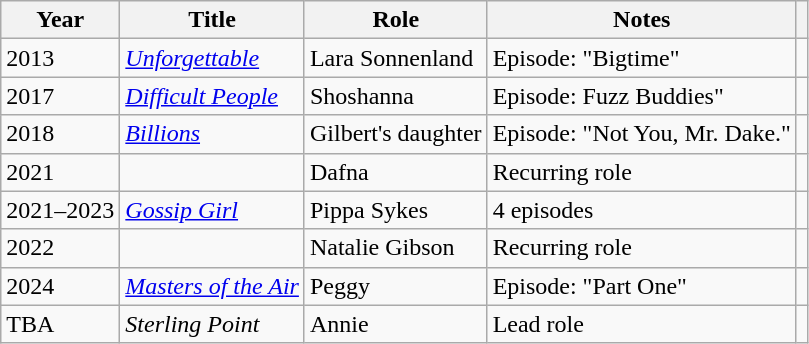<table class="wikitable sortable">
<tr>
<th>Year</th>
<th>Title</th>
<th>Role</th>
<th>Notes</th>
<th class="unsortable"></th>
</tr>
<tr>
<td>2013</td>
<td><em><a href='#'>Unforgettable</a></em></td>
<td>Lara Sonnenland</td>
<td>Episode: "Bigtime"</td>
<td></td>
</tr>
<tr>
<td>2017</td>
<td><em><a href='#'>Difficult People</a></em></td>
<td>Shoshanna</td>
<td>Episode: Fuzz Buddies"</td>
<td></td>
</tr>
<tr>
<td>2018</td>
<td><em><a href='#'>Billions</a></em></td>
<td>Gilbert's daughter</td>
<td>Episode: "Not You, Mr. Dake."</td>
<td></td>
</tr>
<tr>
<td>2021</td>
<td><em></em></td>
<td>Dafna</td>
<td>Recurring role</td>
<td></td>
</tr>
<tr>
<td>2021–2023</td>
<td><em><a href='#'>Gossip Girl</a></em></td>
<td>Pippa Sykes</td>
<td>4 episodes</td>
<td></td>
</tr>
<tr>
<td>2022</td>
<td><em></em></td>
<td>Natalie Gibson</td>
<td>Recurring role</td>
<td></td>
</tr>
<tr>
<td>2024</td>
<td><em><a href='#'>Masters of the Air</a></em></td>
<td>Peggy</td>
<td>Episode: "Part One"</td>
<td></td>
</tr>
<tr>
<td>TBA</td>
<td><em>Sterling Point</em></td>
<td>Annie</td>
<td>Lead role</td>
<td></td>
</tr>
</table>
